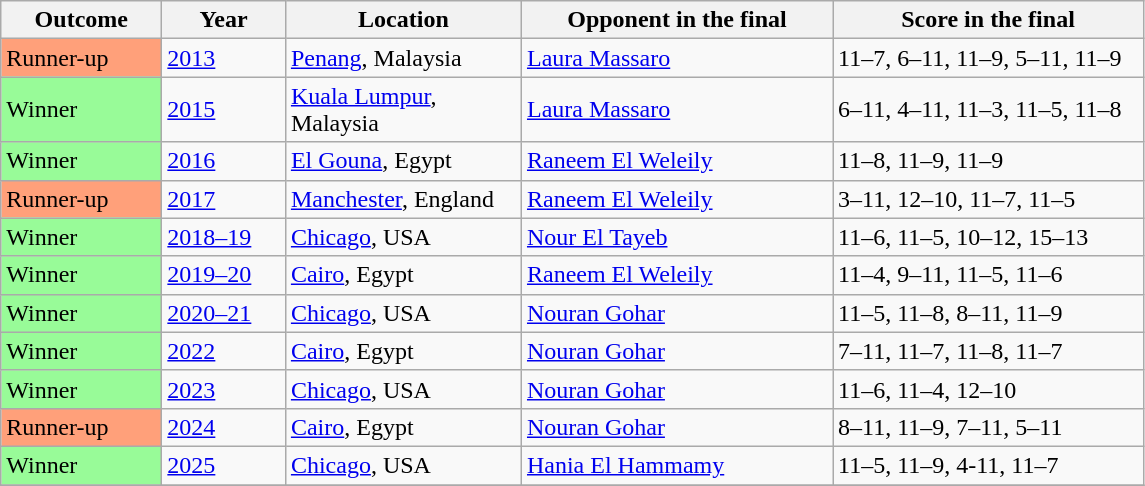<table class="sortable wikitable">
<tr>
<th style="width:100px;">Outcome</th>
<th style="width:75px;">Year</th>
<th style="width:150px;">Location</th>
<th style="width:200px;">Opponent in the final</th>
<th style="width:200px;">Score in the final</th>
</tr>
<tr>
<td style="background:#ffa07a;">Runner-up</td>
<td><a href='#'>2013</a></td>
<td><a href='#'>Penang</a>, Malaysia</td>
<td> <a href='#'>Laura Massaro</a></td>
<td>11–7, 6–11, 11–9, 5–11, 11–9</td>
</tr>
<tr>
<td style="background:#98fb98;">Winner</td>
<td><a href='#'>2015</a></td>
<td><a href='#'>Kuala Lumpur</a>, Malaysia</td>
<td> <a href='#'>Laura Massaro</a></td>
<td>6–11, 4–11, 11–3, 11–5, 11–8</td>
</tr>
<tr>
<td style="background:#98fb98;">Winner</td>
<td><a href='#'>2016</a></td>
<td><a href='#'>El Gouna</a>, Egypt</td>
<td> <a href='#'>Raneem El Weleily</a></td>
<td>11–8, 11–9, 11–9</td>
</tr>
<tr>
<td style="background:#ffa07a;">Runner-up</td>
<td><a href='#'>2017</a></td>
<td><a href='#'>Manchester</a>, England</td>
<td> <a href='#'>Raneem El Weleily</a></td>
<td>3–11, 12–10, 11–7, 11–5</td>
</tr>
<tr>
<td style="background:#98fb98;">Winner</td>
<td><a href='#'>2018–19</a></td>
<td><a href='#'>Chicago</a>, USA</td>
<td> <a href='#'>Nour El Tayeb</a></td>
<td>11–6, 11–5, 10–12, 15–13</td>
</tr>
<tr>
<td style="background:#98fb98;">Winner</td>
<td><a href='#'>2019–20</a></td>
<td><a href='#'>Cairo</a>, Egypt</td>
<td> <a href='#'>Raneem El Weleily</a></td>
<td>11–4, 9–11, 11–5, 11–6</td>
</tr>
<tr>
<td style="background:#98fb98;">Winner</td>
<td><a href='#'>2020–21</a></td>
<td><a href='#'>Chicago</a>, USA</td>
<td> <a href='#'>Nouran Gohar</a></td>
<td>11–5, 11–8, 8–11, 11–9</td>
</tr>
<tr>
<td style="background:#98fb98;">Winner</td>
<td><a href='#'>2022</a></td>
<td><a href='#'>Cairo</a>, Egypt</td>
<td> <a href='#'>Nouran Gohar</a></td>
<td>7–11, 11–7, 11–8, 11–7</td>
</tr>
<tr>
<td style="background:#98fb98;">Winner</td>
<td><a href='#'>2023</a></td>
<td><a href='#'>Chicago</a>, USA</td>
<td> <a href='#'>Nouran Gohar</a></td>
<td>11–6, 11–4, 12–10</td>
</tr>
<tr>
<td style="background:#ffa07a;">Runner-up</td>
<td><a href='#'>2024</a></td>
<td><a href='#'>Cairo</a>, Egypt</td>
<td> <a href='#'>Nouran Gohar</a></td>
<td>8–11, 11–9, 7–11, 5–11</td>
</tr>
<tr>
<td style="background:#98fb98;">Winner</td>
<td><a href='#'>2025</a></td>
<td><a href='#'>Chicago</a>, USA</td>
<td> <a href='#'>Hania El Hammamy</a></td>
<td>11–5, 11–9, 4-11, 11–7</td>
</tr>
<tr>
</tr>
</table>
